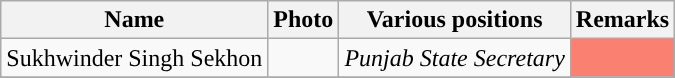<table class="wikitable sortable" style="text-align:center">
<tr>
<th Style="background-color:">Name</th>
<th Style="background-color:">Photo</th>
<th Style="background-color:">Various positions</th>
<th Style="background-color:">Remarks</th>
</tr>
<tr>
<td>Sukhwinder Singh Sekhon</td>
<td></td>
<td><em>Punjab State Secretary</em></td>
<td bgcolor = Salmon></td>
</tr>
<tr>
</tr>
</table>
